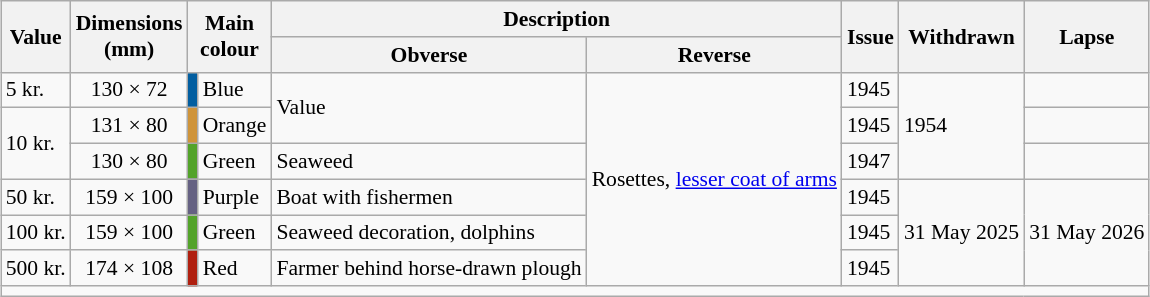<table class="wikitable" style="margin:auto; font-size:90%; border-width:1px;">
<tr>
<th rowspan=2>Value</th>
<th rowspan=2>Dimensions<br>(mm)</th>
<th rowspan=2 colspan=2>Main<br>colour</th>
<th colspan=2>Description</th>
<th rowspan=2>Issue</th>
<th rowspan=2>Withdrawn</th>
<th rowspan=2>Lapse</th>
</tr>
<tr>
<th>Obverse</th>
<th>Reverse</th>
</tr>
<tr>
<td>5 kr.</td>
<td align=center>130 × 72</td>
<td style="background:#025ea0;"></td>
<td>Blue</td>
<td rowspan=2>Value</td>
<td rowspan=6>Rosettes, <a href='#'>lesser coat of arms</a></td>
<td>1945</td>
<td rowspan=3>1954</td>
<td></td>
</tr>
<tr>
<td rowspan=2>10 kr.</td>
<td align=center>131 × 80</td>
<td style="background:#cf943a;"></td>
<td>Orange</td>
<td>1945</td>
<td></td>
</tr>
<tr>
<td align=center>130 × 80</td>
<td style="background:#53a32a;"></td>
<td>Green</td>
<td>Seaweed</td>
<td>1947</td>
</tr>
<tr>
<td>50 kr.</td>
<td align=center>159 × 100</td>
<td style="background:#656182;"></td>
<td>Purple</td>
<td>Boat with fishermen</td>
<td>1945</td>
<td rowspan=3>31 May 2025</td>
<td rowspan=3>31 May 2026</td>
</tr>
<tr>
<td>100 kr.</td>
<td align=center>159 × 100</td>
<td style="background:#53a32a;"></td>
<td>Green</td>
<td>Seaweed decoration, dolphins</td>
<td>1945</td>
</tr>
<tr>
<td>500 kr.</td>
<td align=center>174 × 108</td>
<td style="background:#b01f0f;"></td>
<td>Red</td>
<td>Farmer behind horse-drawn plough</td>
<td>1945</td>
</tr>
<tr>
<td colspan=9></td>
</tr>
</table>
